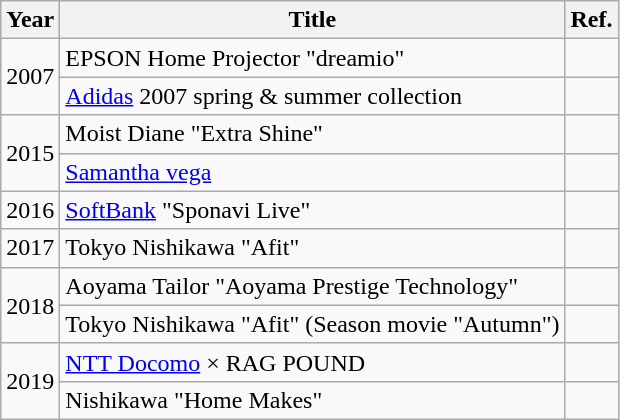<table class="wikitable">
<tr>
<th>Year</th>
<th>Title</th>
<th>Ref.</th>
</tr>
<tr>
<td rowspan="2">2007</td>
<td>EPSON Home Projector "dreamio"</td>
<td></td>
</tr>
<tr>
<td><a href='#'>Adidas</a> 2007 spring & summer collection</td>
<td></td>
</tr>
<tr>
<td rowspan="2">2015</td>
<td>Moist Diane "Extra Shine"</td>
<td></td>
</tr>
<tr>
<td><a href='#'>Samantha vega</a></td>
<td></td>
</tr>
<tr>
<td>2016</td>
<td><a href='#'>SoftBank</a> "Sponavi Live"</td>
<td></td>
</tr>
<tr>
<td>2017</td>
<td>Tokyo Nishikawa "Afit"</td>
<td></td>
</tr>
<tr>
<td rowspan="2">2018</td>
<td>Aoyama Tailor "Aoyama Prestige Technology"</td>
<td></td>
</tr>
<tr>
<td>Tokyo Nishikawa "Afit" (Season movie "Autumn")</td>
<td></td>
</tr>
<tr>
<td rowspan="2">2019</td>
<td><a href='#'>NTT Docomo</a> × RAG POUND</td>
<td></td>
</tr>
<tr>
<td>Nishikawa "Home Makes"</td>
<td></td>
</tr>
</table>
